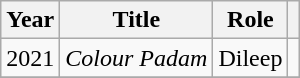<table class="wikitable sortable">
<tr>
<th>Year</th>
<th>Title</th>
<th>Role</th>
<th class="unsortable"></th>
</tr>
<tr>
<td>2021</td>
<td><em>Colour Padam</em></td>
<td>Dileep</td>
<td></td>
</tr>
<tr>
</tr>
</table>
